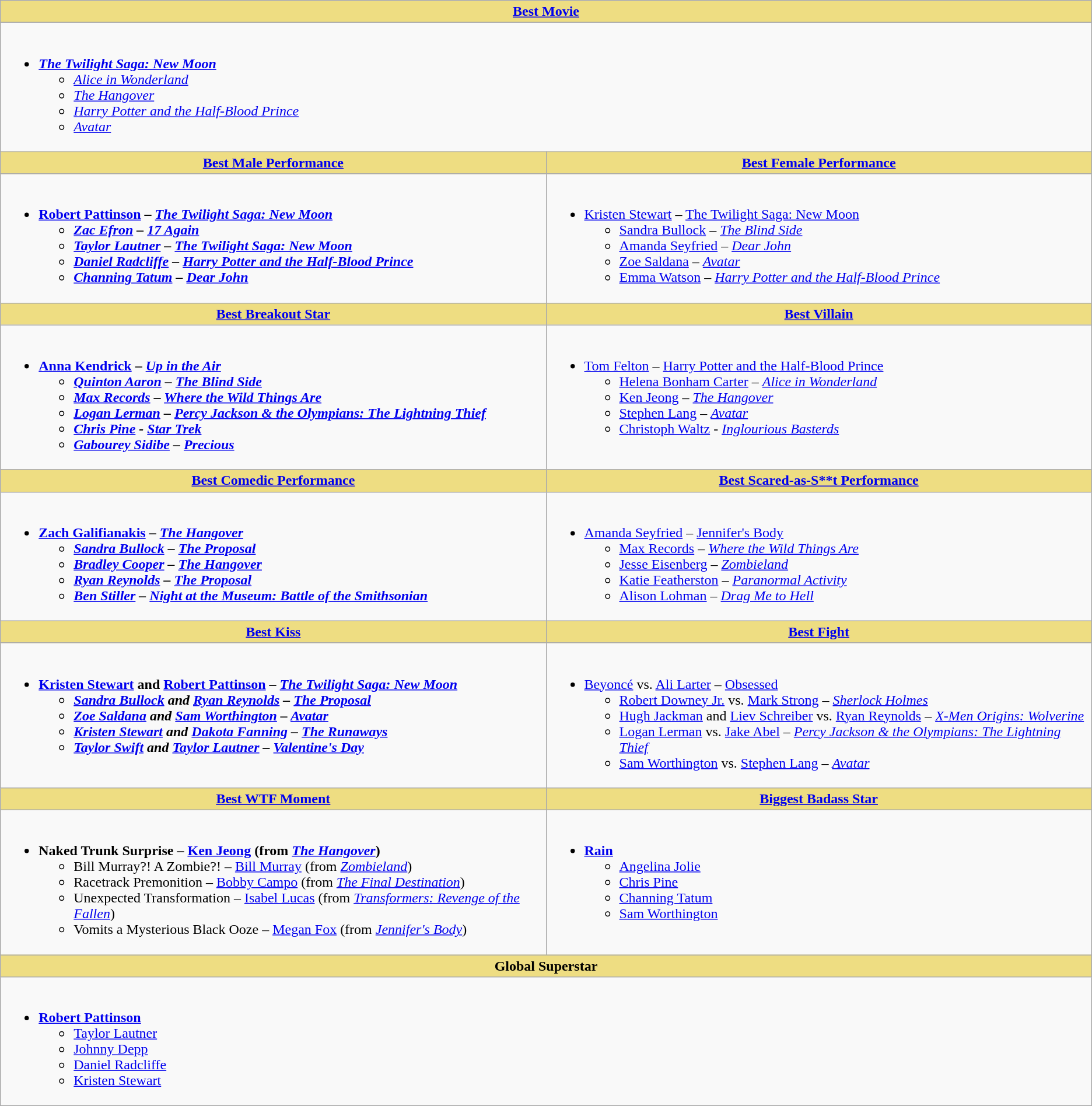<table class="wikitable">
<tr>
<th colspan="2" style="background:#EEDD82;"><a href='#'>Best Movie</a></th>
</tr>
<tr>
<td colspan="2" valign="top"><br><ul><li><strong><em><a href='#'>The Twilight Saga: New Moon</a></em></strong><ul><li><em><a href='#'>Alice in Wonderland</a></em></li><li><em><a href='#'>The Hangover</a></em></li><li><em><a href='#'>Harry Potter and the Half-Blood Prince</a></em></li><li><em><a href='#'>Avatar</a></em></li></ul></li></ul></td>
</tr>
<tr>
<th style="background:#EEDD82;" width="50%"><a href='#'>Best Male Performance</a></th>
<th style="background:#EEDD82;" width="50%"><a href='#'>Best Female Performance</a></th>
</tr>
<tr>
<td valign="top"><br><ul><li><strong><a href='#'>Robert Pattinson</a> – <em><a href='#'>The Twilight Saga: New Moon</a><strong><em><ul><li><a href='#'>Zac Efron</a> – </em><a href='#'>17 Again</a><em></li><li><a href='#'>Taylor Lautner</a> – </em><a href='#'>The Twilight Saga: New Moon</a><em></li><li><a href='#'>Daniel Radcliffe</a> – </em><a href='#'>Harry Potter and the Half-Blood Prince</a><em></li><li><a href='#'>Channing Tatum</a> – </em><a href='#'>Dear John</a><em></li></ul></li></ul></td>
<td valign="top"><br><ul><li></strong><a href='#'>Kristen Stewart</a> – </em><a href='#'>The Twilight Saga: New Moon</a></em></strong><ul><li><a href='#'>Sandra Bullock</a> – <em><a href='#'>The Blind Side</a></em></li><li><a href='#'>Amanda Seyfried</a> – <em><a href='#'>Dear John</a></em></li><li><a href='#'>Zoe Saldana</a> – <em><a href='#'>Avatar</a></em></li><li><a href='#'>Emma Watson</a> – <em><a href='#'>Harry Potter and the Half-Blood Prince</a></em></li></ul></li></ul></td>
</tr>
<tr>
<th style="background:#EEDD82;"><a href='#'>Best Breakout Star</a></th>
<th style="background:#EEDD82;"><a href='#'>Best Villain</a></th>
</tr>
<tr>
<td valign="top"><br><ul><li><strong><a href='#'>Anna Kendrick</a> – <em><a href='#'>Up in the Air</a><strong><em><ul><li><a href='#'>Quinton Aaron</a> – </em><a href='#'>The Blind Side</a><em></li><li><a href='#'>Max Records</a> – </em><a href='#'>Where the Wild Things Are</a><em></li><li><a href='#'>Logan Lerman</a> – </em><a href='#'>Percy Jackson & the Olympians: The Lightning Thief</a><em></li><li><a href='#'>Chris Pine</a> - </em><a href='#'>Star Trek</a><em></li><li><a href='#'>Gabourey Sidibe</a> – </em><a href='#'>Precious</a><em></li></ul></li></ul></td>
<td valign="top"><br><ul><li></strong><a href='#'>Tom Felton</a> – </em><a href='#'>Harry Potter and the Half-Blood Prince</a></em></strong><ul><li><a href='#'>Helena Bonham Carter</a> – <em><a href='#'>Alice in Wonderland</a></em></li><li><a href='#'>Ken Jeong</a> – <em><a href='#'>The Hangover</a></em></li><li><a href='#'>Stephen Lang</a> – <em><a href='#'>Avatar</a></em></li><li><a href='#'>Christoph Waltz</a> - <em><a href='#'>Inglourious Basterds</a></em></li></ul></li></ul></td>
</tr>
<tr>
<th style="background:#EEDD82;"><a href='#'>Best Comedic Performance</a></th>
<th style="background:#EEDD82;"><a href='#'>Best Scared-as-S**t Performance</a></th>
</tr>
<tr>
<td valign="top"><br><ul><li><strong><a href='#'>Zach Galifianakis</a> – <em><a href='#'>The Hangover</a><strong><em><ul><li><a href='#'>Sandra Bullock</a> – </em><a href='#'>The Proposal</a><em></li><li><a href='#'>Bradley Cooper</a> – </em><a href='#'>The Hangover</a><em></li><li><a href='#'>Ryan Reynolds</a> – </em><a href='#'>The Proposal</a><em></li><li><a href='#'>Ben Stiller</a> – </em><a href='#'>Night at the Museum: Battle of the Smithsonian</a><em></li></ul></li></ul></td>
<td valign="top"><br><ul><li></strong><a href='#'>Amanda Seyfried</a> – </em><a href='#'>Jennifer's Body</a></em></strong><ul><li><a href='#'>Max Records</a> – <em><a href='#'>Where the Wild Things Are</a></em></li><li><a href='#'>Jesse Eisenberg</a> – <em><a href='#'>Zombieland</a></em></li><li><a href='#'>Katie Featherston</a> – <em><a href='#'>Paranormal Activity</a></em></li><li><a href='#'>Alison Lohman</a> – <em><a href='#'>Drag Me to Hell</a></em></li></ul></li></ul></td>
</tr>
<tr>
<th style="background:#EEDD82;"><a href='#'>Best Kiss</a></th>
<th style="background:#EEDD82;"><a href='#'>Best Fight</a></th>
</tr>
<tr>
<td valign="top"><br><ul><li><strong><a href='#'>Kristen Stewart</a> and <a href='#'>Robert Pattinson</a> – <em><a href='#'>The Twilight Saga: New Moon</a><strong><em><ul><li><a href='#'>Sandra Bullock</a> and <a href='#'>Ryan Reynolds</a> – </em><a href='#'>The Proposal</a><em></li><li><a href='#'>Zoe Saldana</a> and <a href='#'>Sam Worthington</a> – </em><a href='#'>Avatar</a><em></li><li><a href='#'>Kristen Stewart</a> and <a href='#'>Dakota Fanning</a> – </em><a href='#'>The Runaways</a><em></li><li><a href='#'>Taylor Swift</a> and <a href='#'>Taylor Lautner</a> – </em><a href='#'>Valentine's Day</a><em></li></ul></li></ul></td>
<td valign="top"><br><ul><li></strong><a href='#'>Beyoncé</a> vs. <a href='#'>Ali Larter</a> – </em><a href='#'>Obsessed</a></em></strong><ul><li><a href='#'>Robert Downey Jr.</a> vs. <a href='#'>Mark Strong</a> – <em><a href='#'>Sherlock Holmes</a></em></li><li><a href='#'>Hugh Jackman</a> and <a href='#'>Liev Schreiber</a> vs. <a href='#'>Ryan Reynolds</a> – <em><a href='#'>X-Men Origins: Wolverine</a></em></li><li><a href='#'>Logan Lerman</a> vs. <a href='#'>Jake Abel</a> – <em><a href='#'>Percy Jackson & the Olympians: The Lightning Thief</a></em></li><li><a href='#'>Sam Worthington</a> vs. <a href='#'>Stephen Lang</a> – <em><a href='#'>Avatar</a></em></li></ul></li></ul></td>
</tr>
<tr>
<th style="background:#EEDD82;"><a href='#'>Best WTF Moment</a></th>
<th style="background:#EEDD82;"><a href='#'>Biggest Badass Star</a></th>
</tr>
<tr>
<td valign="top"><br><ul><li><strong>Naked Trunk Surprise – <a href='#'>Ken Jeong</a> (from <em><a href='#'>The Hangover</a></em>)</strong><ul><li>Bill Murray?! A Zombie?! – <a href='#'>Bill Murray</a> (from <em><a href='#'>Zombieland</a></em>)</li><li>Racetrack Premonition – <a href='#'>Bobby Campo</a> (from <em><a href='#'>The Final Destination</a></em>)</li><li>Unexpected Transformation – <a href='#'>Isabel Lucas</a> (from <em><a href='#'>Transformers: Revenge of the Fallen</a></em>)</li><li>Vomits a Mysterious Black Ooze – <a href='#'>Megan Fox</a> (from <em><a href='#'>Jennifer's Body</a></em>)</li></ul></li></ul></td>
<td valign="top"><br><ul><li><strong><a href='#'>Rain</a></strong><ul><li><a href='#'>Angelina Jolie</a></li><li><a href='#'>Chris Pine</a></li><li><a href='#'>Channing Tatum</a></li><li><a href='#'>Sam Worthington</a></li></ul></li></ul></td>
</tr>
<tr>
<th colspan="2" style="background:#EEDD82;">Global Superstar</th>
</tr>
<tr>
<td colspan="2" valign="top"><br><ul><li><strong><a href='#'>Robert Pattinson</a></strong><ul><li><a href='#'>Taylor Lautner</a></li><li><a href='#'>Johnny Depp</a></li><li><a href='#'>Daniel Radcliffe</a></li><li><a href='#'>Kristen Stewart</a></li></ul></li></ul></td>
</tr>
</table>
